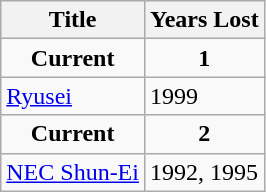<table class="wikitable">
<tr>
<th>Title</th>
<th>Years Lost</th>
</tr>
<tr>
<td align="center"><strong>Current</strong></td>
<td align="center"><strong>1</strong></td>
</tr>
<tr>
<td> <a href='#'>Ryusei</a></td>
<td>1999</td>
</tr>
<tr>
<td align="center"><strong>Current</strong></td>
<td align="center"><strong>2</strong></td>
</tr>
<tr>
<td> <a href='#'>NEC Shun-Ei</a></td>
<td>1992, 1995</td>
</tr>
</table>
